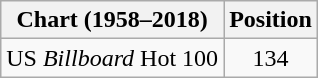<table class="wikitable plainrowheaders">
<tr>
<th>Chart (1958–2018)</th>
<th>Position</th>
</tr>
<tr>
<td>US <em>Billboard</em> Hot 100</td>
<td style="text-align:center;">134</td>
</tr>
</table>
